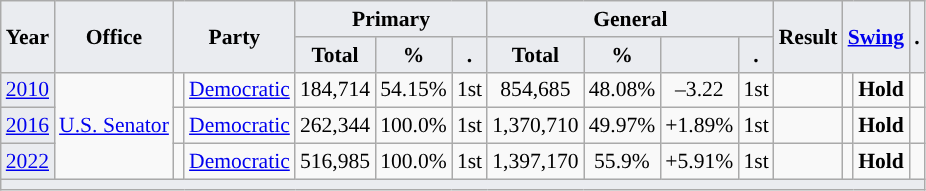<table class="wikitable" style="font-size:90%; text-align:center;">
<tr>
<th style="background-color:#EAECF0;" rowspan=2>Year</th>
<th style="background-color:#EAECF0;" rowspan=2>Office</th>
<th style="background-color:#EAECF0;" colspan=2 rowspan=2>Party</th>
<th style="background-color:#EAECF0;" colspan=3>Primary</th>
<th style="background-color:#EAECF0;" colspan=4>General</th>
<th style="background-color:#EAECF0;" rowspan=2>Result</th>
<th style="background-color:#EAECF0;" colspan=2 rowspan=2><a href='#'>Swing</a></th>
<th style="background-color:#EAECF0;" rowspan=2>.</th>
</tr>
<tr>
<th style="background-color:#EAECF0;">Total</th>
<th style="background-color:#EAECF0;">%</th>
<th style="background-color:#EAECF0;">.</th>
<th style="background-color:#EAECF0;">Total</th>
<th style="background-color:#EAECF0;">%</th>
<th style="background-color:#EAECF0;"></th>
<th style="background-color:#EAECF0;">.</th>
</tr>
<tr>
<td style="background-color:#EAECF0;"><a href='#'>2010</a></td>
<td rowspan=3><a href='#'>U.S. Senator</a></td>
<td style="background-color:"></td>
<td><a href='#'>Democratic</a></td>
<td>184,714</td>
<td>54.15%</td>
<td>1st</td>
<td>854,685</td>
<td>48.08%</td>
<td>–3.22</td>
<td>1st</td>
<td></td>
<td style="background-color:"></td>
<td><strong>Hold</strong></td>
<td></td>
</tr>
<tr>
<td style="background-color:#EAECF0;"><a href='#'>2016</a></td>
<td style="background-color:"></td>
<td><a href='#'>Democratic</a></td>
<td>262,344</td>
<td>100.0%</td>
<td>1st</td>
<td>1,370,710</td>
<td>49.97%</td>
<td>+1.89%</td>
<td>1st</td>
<td></td>
<td style="background-color:"></td>
<td><strong>Hold</strong></td>
<td></td>
</tr>
<tr>
<td style="background-color:#EAECF0;"><a href='#'>2022</a></td>
<td style="background-color:"></td>
<td><a href='#'>Democratic</a></td>
<td>516,985</td>
<td>100.0%</td>
<td>1st</td>
<td>1,397,170</td>
<td>55.9%</td>
<td>+5.91%</td>
<td>1st</td>
<td></td>
<td style="background-color:"></td>
<td><strong>Hold</strong></td>
<td></td>
</tr>
<tr>
<td style="background-color:#EAECF0;" colspan=15></td>
</tr>
</table>
